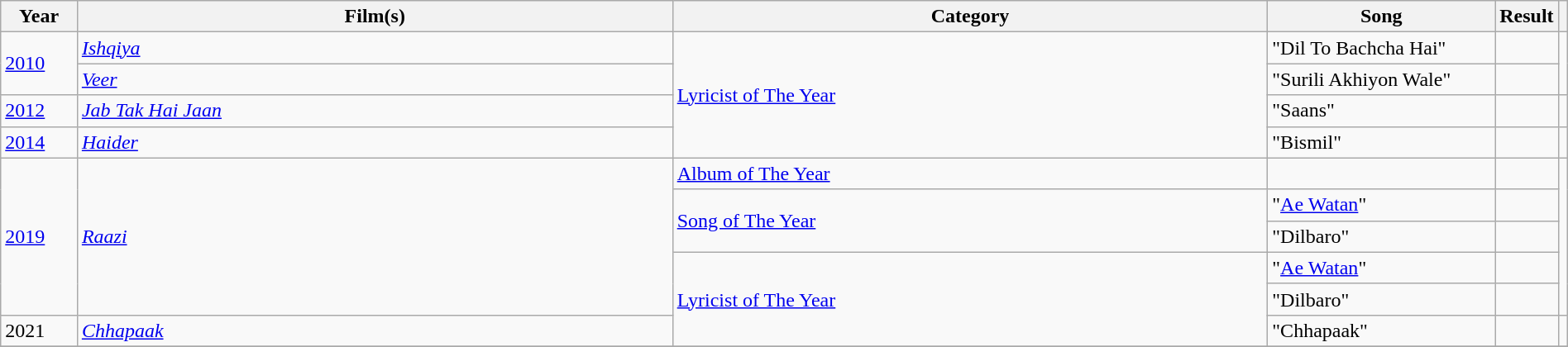<table class="wikitable sortable" width=100%>
<tr>
<th width=5%>Year</th>
<th width=40%>Film(s)</th>
<th width=40%>Category</th>
<th width=40%>Song</th>
<th width=10%>Result</th>
<th width=5%></th>
</tr>
<tr>
<td rowspan="2"><a href='#'>2010</a></td>
<td><em><a href='#'>Ishqiya</a></em></td>
<td rowspan="4"><a href='#'>Lyricist of The Year</a></td>
<td>"Dil To Bachcha Hai"</td>
<td></td>
<td rowspan="2"></td>
</tr>
<tr>
<td><em><a href='#'>Veer</a></em></td>
<td>"Surili Akhiyon Wale"</td>
<td></td>
</tr>
<tr>
<td><a href='#'>2012</a></td>
<td><em><a href='#'>Jab Tak Hai Jaan</a></em></td>
<td>"Saans"</td>
<td></td>
<td></td>
</tr>
<tr>
<td><a href='#'>2014</a></td>
<td><em><a href='#'>Haider</a></em></td>
<td>"Bismil"</td>
<td></td>
<td></td>
</tr>
<tr>
<td rowspan="5"><a href='#'>2019</a></td>
<td rowspan="5"><em><a href='#'>Raazi</a></em></td>
<td><a href='#'>Album of The Year</a></td>
<td></td>
<td></td>
<td rowspan="5"></td>
</tr>
<tr>
<td rowspan="2"><a href='#'>Song of The Year</a></td>
<td>"<a href='#'>Ae Watan</a>"</td>
<td></td>
</tr>
<tr>
<td>"Dilbaro"</td>
<td></td>
</tr>
<tr>
<td rowspan="3"><a href='#'>Lyricist of The Year</a></td>
<td>"<a href='#'>Ae Watan</a>"</td>
<td></td>
</tr>
<tr>
<td>"Dilbaro"</td>
<td></td>
</tr>
<tr>
<td>2021</td>
<td><em><a href='#'>Chhapaak</a></em></td>
<td>"Chhapaak"</td>
<td></td>
<td></td>
</tr>
<tr>
</tr>
</table>
